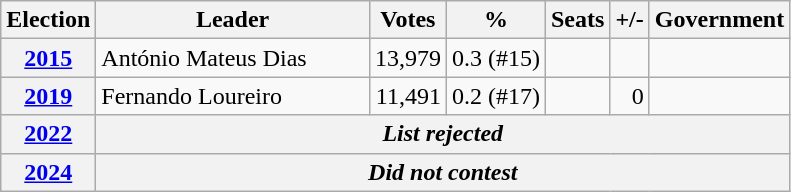<table class="wikitable" style="text-align:right;">
<tr>
<th>Election</th>
<th width="175px">Leader</th>
<th>Votes</th>
<th>%</th>
<th>Seats</th>
<th>+/-</th>
<th>Government</th>
</tr>
<tr>
<th><a href='#'>2015</a></th>
<td align=left>António Mateus Dias</td>
<td>13,979</td>
<td>0.3 (#15)</td>
<td></td>
<td></td>
<td></td>
</tr>
<tr>
<th><a href='#'>2019</a></th>
<td align=left>Fernando Loureiro</td>
<td>11,491</td>
<td>0.2 (#17)</td>
<td></td>
<td>0</td>
<td></td>
</tr>
<tr>
<th><a href='#'>2022</a></th>
<th colspan="6"><em>List rejected</em></th>
</tr>
<tr>
<th><a href='#'>2024</a></th>
<th colspan="6"><em>Did not contest</em></th>
</tr>
</table>
